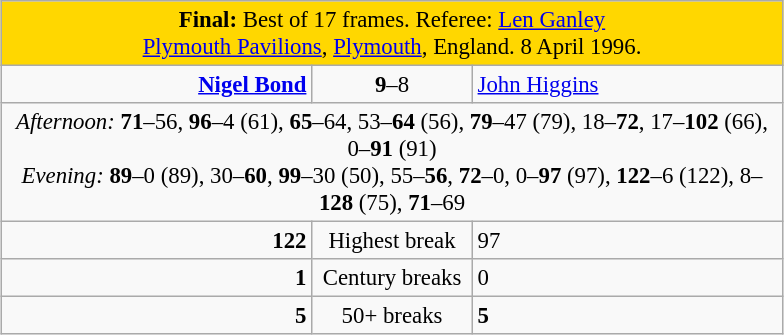<table class="wikitable" style="font-size: 95%; margin: 1em auto 1em auto;">
<tr>
<td colspan="3" align="center" bgcolor="#ffd700"><strong>Final:</strong> Best of 17 frames. Referee: <a href='#'>Len Ganley</a> <br><a href='#'>Plymouth Pavilions</a>, <a href='#'>Plymouth</a>, England. 8 April 1996.</td>
</tr>
<tr>
<td width="200" align="right"><strong><a href='#'>Nigel Bond</a></strong> <br></td>
<td width="100" align="center"><strong>9</strong>–8</td>
<td width="200"><a href='#'>John Higgins</a> <br></td>
</tr>
<tr>
<td colspan="3" align="center" style="font-size: 100%"><em>Afternoon:</em> <strong>71</strong>–56, <strong>96</strong>–4 (61), <strong>65</strong>–64, 53–<strong>64</strong> (56), <strong>79</strong>–47 (79), 18–<strong>72</strong>, 17–<strong>102</strong> (66), 0–<strong>91</strong> (91) <br><em>Evening:</em> <strong>89</strong>–0 (89), 30–<strong>60</strong>, <strong>99</strong>–30 (50), 55–<strong>56</strong>, <strong>72</strong>–0, 0–<strong>97</strong> (97), <strong>122</strong>–6 (122), 8–<strong>128</strong> (75), <strong>71</strong>–69</td>
</tr>
<tr>
<td align="right"><strong>122</strong></td>
<td align="center">Highest break</td>
<td align="left">97</td>
</tr>
<tr>
<td align="right"><strong>1</strong></td>
<td align="center">Century breaks</td>
<td align="left">0</td>
</tr>
<tr>
<td align="right"><strong>5</strong></td>
<td align="center">50+ breaks</td>
<td align="left"><strong>5</strong></td>
</tr>
</table>
